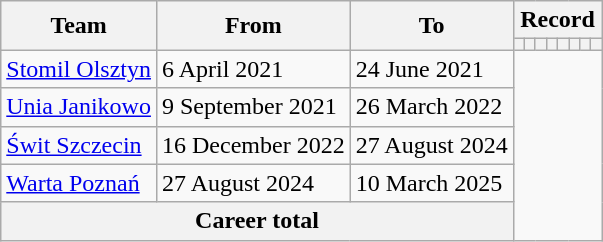<table class="wikitable" style="text-align: center">
<tr>
<th rowspan="2">Team</th>
<th rowspan="2">From</th>
<th rowspan="2">To</th>
<th colspan="8">Record</th>
</tr>
<tr>
<th></th>
<th></th>
<th></th>
<th></th>
<th></th>
<th></th>
<th></th>
<th></th>
</tr>
<tr>
<td align=left><a href='#'>Stomil Olsztyn</a></td>
<td align=left>6 April 2021</td>
<td align=left>24 June 2021<br></td>
</tr>
<tr>
<td align=left><a href='#'>Unia Janikowo</a></td>
<td align=left>9 September 2021</td>
<td align=left>26 March 2022<br></td>
</tr>
<tr>
<td align=left><a href='#'>Świt Szczecin</a></td>
<td align=left>16 December 2022</td>
<td align=left>27 August 2024<br></td>
</tr>
<tr>
<td align=left><a href='#'>Warta Poznań</a></td>
<td align=left>27 August 2024</td>
<td align=left>10 March 2025<br></td>
</tr>
<tr>
<th colspan="3">Career total<br></th>
</tr>
</table>
